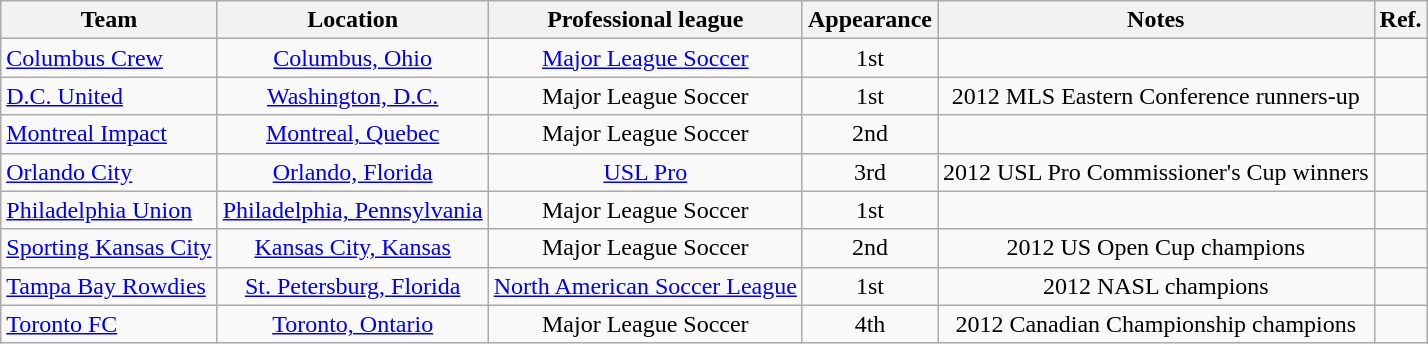<table class="wikitable sortable" style="text-align:center">
<tr>
<th>Team</th>
<th>Location</th>
<th>Professional league</th>
<th>Appearance</th>
<th>Notes</th>
<th class="unsortable">Ref.</th>
</tr>
<tr>
<td align=left><a href='#'>Columbus Crew</a></td>
<td><a href='#'>Columbus, Ohio</a></td>
<td><a href='#'>Major League Soccer</a></td>
<td>1st</td>
<td></td>
<td></td>
</tr>
<tr>
<td align=left><a href='#'>D.C. United</a></td>
<td><a href='#'>Washington, D.C.</a></td>
<td>Major League Soccer</td>
<td>1st</td>
<td>2012 MLS Eastern Conference runners-up</td>
<td></td>
</tr>
<tr>
<td align=left><a href='#'>Montreal Impact</a></td>
<td><a href='#'>Montreal, Quebec</a></td>
<td>Major League Soccer</td>
<td>2nd</td>
<td></td>
<td></td>
</tr>
<tr>
<td align=left><a href='#'>Orlando City</a></td>
<td><a href='#'>Orlando, Florida</a></td>
<td><a href='#'>USL Pro</a></td>
<td>3rd</td>
<td>2012 USL Pro Commissioner's Cup winners</td>
<td></td>
</tr>
<tr>
<td align=left><a href='#'>Philadelphia Union</a></td>
<td><a href='#'>Philadelphia, Pennsylvania</a></td>
<td>Major League Soccer</td>
<td>1st</td>
<td></td>
<td></td>
</tr>
<tr>
<td align=left><a href='#'>Sporting Kansas City</a></td>
<td><a href='#'>Kansas City, Kansas</a></td>
<td>Major League Soccer</td>
<td>2nd</td>
<td>2012 US Open Cup champions</td>
<td></td>
</tr>
<tr>
<td align=left><a href='#'>Tampa Bay Rowdies</a></td>
<td><a href='#'>St. Petersburg, Florida</a></td>
<td><a href='#'>North American Soccer League</a></td>
<td>1st</td>
<td>2012 NASL champions</td>
<td></td>
</tr>
<tr>
<td align=left><a href='#'>Toronto FC</a></td>
<td><a href='#'>Toronto, Ontario</a></td>
<td>Major League Soccer</td>
<td>4th</td>
<td>2012 Canadian Championship champions</td>
<td></td>
</tr>
</table>
